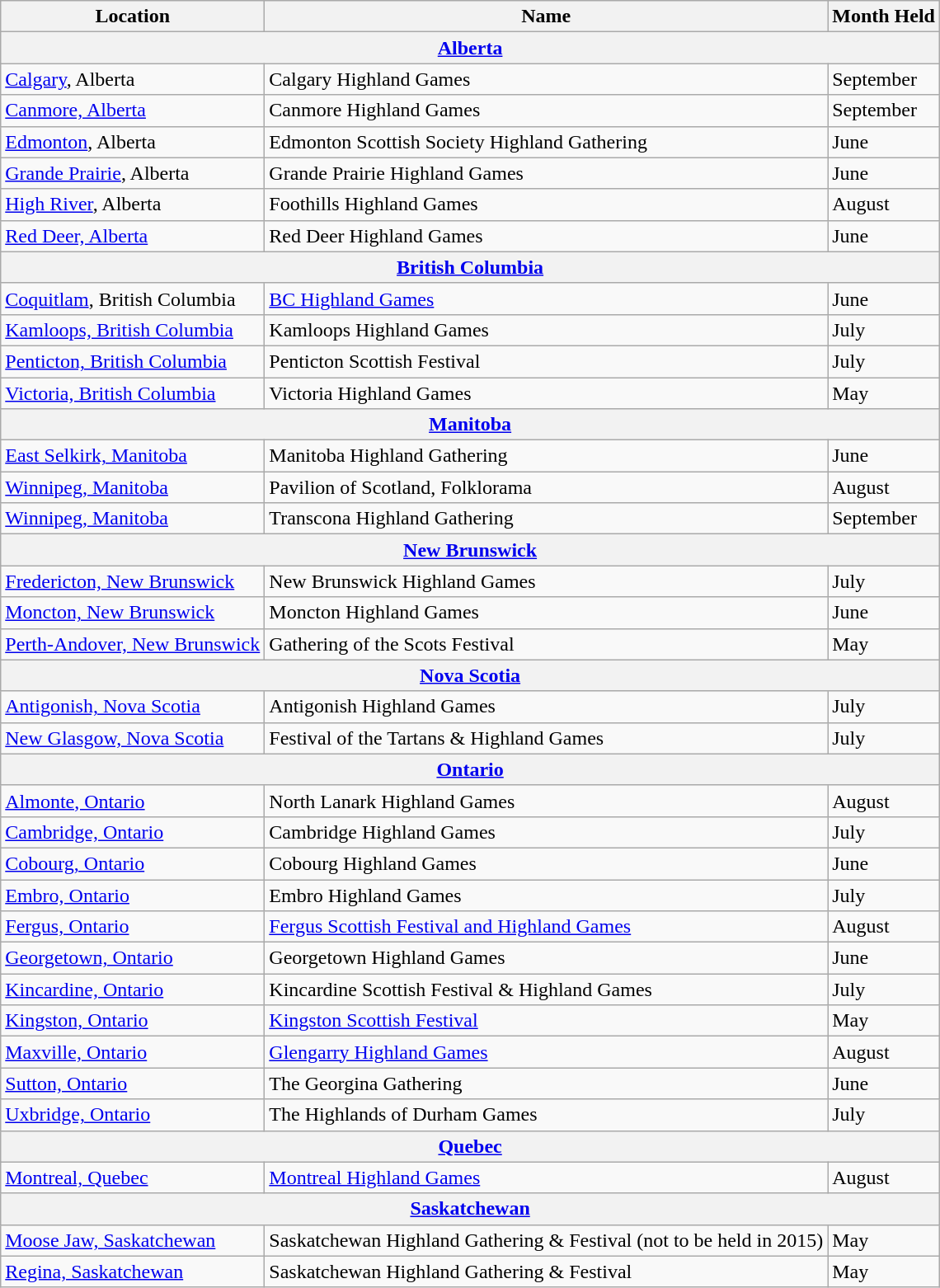<table class="wikitable">
<tr>
<th>Location</th>
<th>Name</th>
<th>Month Held</th>
</tr>
<tr>
<th colspan="3"><a href='#'>Alberta</a></th>
</tr>
<tr>
<td><a href='#'>Calgary</a>, Alberta</td>
<td>Calgary Highland Games</td>
<td>September</td>
</tr>
<tr>
<td><a href='#'>Canmore, Alberta</a></td>
<td>Canmore Highland Games</td>
<td>September</td>
</tr>
<tr>
<td><a href='#'>Edmonton</a>, Alberta</td>
<td>Edmonton Scottish Society Highland Gathering</td>
<td>June</td>
</tr>
<tr>
<td><a href='#'>Grande Prairie</a>, Alberta</td>
<td>Grande Prairie Highland Games</td>
<td>June</td>
</tr>
<tr>
<td><a href='#'>High River</a>, Alberta</td>
<td>Foothills Highland Games</td>
<td>August</td>
</tr>
<tr>
<td><a href='#'>Red Deer, Alberta</a></td>
<td>Red Deer Highland Games</td>
<td>June</td>
</tr>
<tr>
<th colspan="3"><a href='#'>British Columbia</a></th>
</tr>
<tr>
<td><a href='#'>Coquitlam</a>, British Columbia</td>
<td><a href='#'>BC Highland Games</a></td>
<td>June</td>
</tr>
<tr>
<td><a href='#'>Kamloops, British Columbia</a></td>
<td>Kamloops Highland Games</td>
<td>July</td>
</tr>
<tr>
<td><a href='#'>Penticton, British Columbia</a></td>
<td>Penticton Scottish Festival</td>
<td>July</td>
</tr>
<tr>
<td><a href='#'>Victoria, British Columbia</a></td>
<td>Victoria Highland Games</td>
<td>May</td>
</tr>
<tr>
<th colspan="3"><a href='#'>Manitoba</a></th>
</tr>
<tr>
<td><a href='#'>East Selkirk, Manitoba</a></td>
<td>Manitoba Highland Gathering</td>
<td>June</td>
</tr>
<tr>
<td><a href='#'>Winnipeg, Manitoba</a></td>
<td>Pavilion of Scotland, Folklorama</td>
<td>August</td>
</tr>
<tr>
<td><a href='#'>Winnipeg, Manitoba</a></td>
<td>Transcona Highland Gathering</td>
<td>September</td>
</tr>
<tr>
<th colspan="3"><a href='#'>New Brunswick</a></th>
</tr>
<tr>
<td><a href='#'>Fredericton, New Brunswick</a></td>
<td>New Brunswick Highland Games</td>
<td>July</td>
</tr>
<tr>
<td><a href='#'>Moncton, New Brunswick</a></td>
<td>Moncton Highland Games</td>
<td>June</td>
</tr>
<tr>
<td><a href='#'>Perth-Andover, New Brunswick</a></td>
<td>Gathering of the Scots Festival</td>
<td>May</td>
</tr>
<tr>
<th colspan="3"><a href='#'>Nova Scotia</a></th>
</tr>
<tr>
<td><a href='#'>Antigonish, Nova Scotia</a></td>
<td>Antigonish Highland Games</td>
<td>July</td>
</tr>
<tr>
<td><a href='#'>New Glasgow, Nova Scotia</a></td>
<td>Festival of the Tartans & Highland Games</td>
<td>July</td>
</tr>
<tr>
<th colspan="3"><a href='#'>Ontario</a></th>
</tr>
<tr>
<td><a href='#'>Almonte, Ontario</a></td>
<td>North Lanark Highland Games</td>
<td>August</td>
</tr>
<tr>
<td><a href='#'>Cambridge, Ontario</a></td>
<td>Cambridge Highland Games</td>
<td>July</td>
</tr>
<tr>
<td><a href='#'>Cobourg, Ontario</a></td>
<td>Cobourg Highland Games</td>
<td>June</td>
</tr>
<tr>
<td><a href='#'>Embro, Ontario</a></td>
<td>Embro Highland Games</td>
<td>July</td>
</tr>
<tr>
<td><a href='#'>Fergus, Ontario</a></td>
<td><a href='#'>Fergus Scottish Festival and Highland Games</a></td>
<td>August</td>
</tr>
<tr>
<td><a href='#'>Georgetown, Ontario</a></td>
<td>Georgetown Highland Games</td>
<td>June</td>
</tr>
<tr>
<td><a href='#'>Kincardine, Ontario</a></td>
<td>Kincardine Scottish Festival & Highland Games</td>
<td>July</td>
</tr>
<tr>
<td><a href='#'>Kingston, Ontario</a></td>
<td><a href='#'>Kingston Scottish Festival</a></td>
<td>May</td>
</tr>
<tr>
<td><a href='#'>Maxville, Ontario</a></td>
<td><a href='#'>Glengarry Highland Games</a></td>
<td>August</td>
</tr>
<tr>
<td><a href='#'>Sutton, Ontario</a></td>
<td>The Georgina Gathering</td>
<td>June</td>
</tr>
<tr>
<td><a href='#'>Uxbridge, Ontario</a></td>
<td>The Highlands of Durham Games</td>
<td>July</td>
</tr>
<tr>
<th colspan="3"><a href='#'>Quebec</a></th>
</tr>
<tr>
<td><a href='#'>Montreal, Quebec</a></td>
<td><a href='#'>Montreal Highland Games</a></td>
<td>August</td>
</tr>
<tr>
<th colspan="3"><a href='#'>Saskatchewan</a></th>
</tr>
<tr>
<td><a href='#'>Moose Jaw, Saskatchewan</a></td>
<td>Saskatchewan Highland Gathering & Festival (not to be held in 2015)</td>
<td>May</td>
</tr>
<tr>
<td><a href='#'>Regina, Saskatchewan</a></td>
<td>Saskatchewan Highland Gathering & Festival</td>
<td>May</td>
</tr>
</table>
